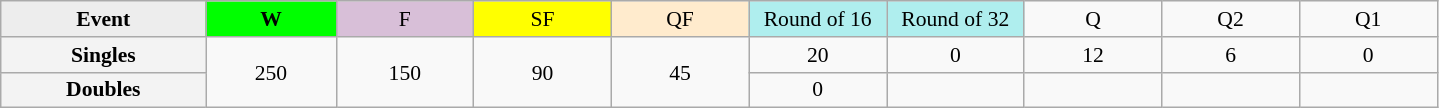<table class=wikitable style=font-size:90%;text-align:center>
<tr>
<td style="width:130px; background:#ededed;"><strong>Event</strong></td>
<td style="width:80px; background:lime;"><strong>W</strong></td>
<td style="width:85px; background:thistle;">F</td>
<td style="width:85px; background:#ff0;">SF</td>
<td style="width:85px; background:#ffebcd;">QF</td>
<td style="width:85px; background:#afeeee;">Round of 16</td>
<td style="width:85px; background:#afeeee;">Round of 32</td>
<td width=85>Q</td>
<td width=85>Q2</td>
<td width=85>Q1</td>
</tr>
<tr>
<th style="background:#f3f3f3;">Singles</th>
<td rowspan=2>250</td>
<td rowspan=2>150</td>
<td rowspan=2>90</td>
<td rowspan=2>45</td>
<td>20</td>
<td>0</td>
<td>12</td>
<td>6</td>
<td>0</td>
</tr>
<tr>
<th style="background:#f3f3f3;">Doubles</th>
<td>0</td>
<td></td>
<td></td>
<td></td>
<td></td>
</tr>
</table>
